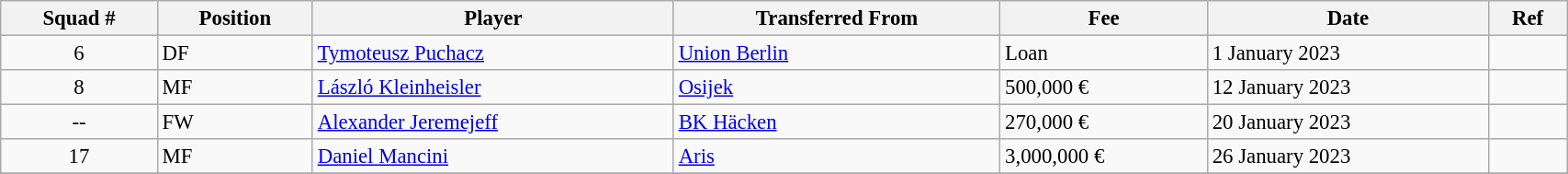<table class="wikitable sortable" style="width:90%; text-align:center; font-size:95%; text-align:left;">
<tr>
<th><strong>Squad #</strong></th>
<th><strong>Position</strong></th>
<th><strong>Player</strong></th>
<th><strong>Transferred From</strong></th>
<th><strong>Fee</strong></th>
<th><strong>Date</strong></th>
<th><strong>Ref</strong></th>
</tr>
<tr>
<td align="center">6</td>
<td>DF</td>
<td> <a href='#'>Tymoteusz Puchacz</a></td>
<td> <a href='#'>Union Berlin</a></td>
<td>Loan</td>
<td>1 January 2023</td>
<td></td>
</tr>
<tr>
<td align="center">8</td>
<td>MF</td>
<td> <a href='#'>László Kleinheisler</a></td>
<td> <a href='#'>Osijek</a></td>
<td>500,000 €</td>
<td>12 January 2023</td>
<td></td>
</tr>
<tr>
<td align="center">--</td>
<td>FW</td>
<td> <a href='#'>Alexander Jeremejeff</a></td>
<td> <a href='#'>BK Häcken</a></td>
<td>270,000 €</td>
<td>20 January 2023</td>
<td></td>
</tr>
<tr>
<td align="center">17</td>
<td>MF</td>
<td> <a href='#'>Daniel Mancini</a></td>
<td> <a href='#'>Aris</a></td>
<td>3,000,000 €</td>
<td>26 January 2023</td>
<td></td>
</tr>
<tr>
</tr>
</table>
